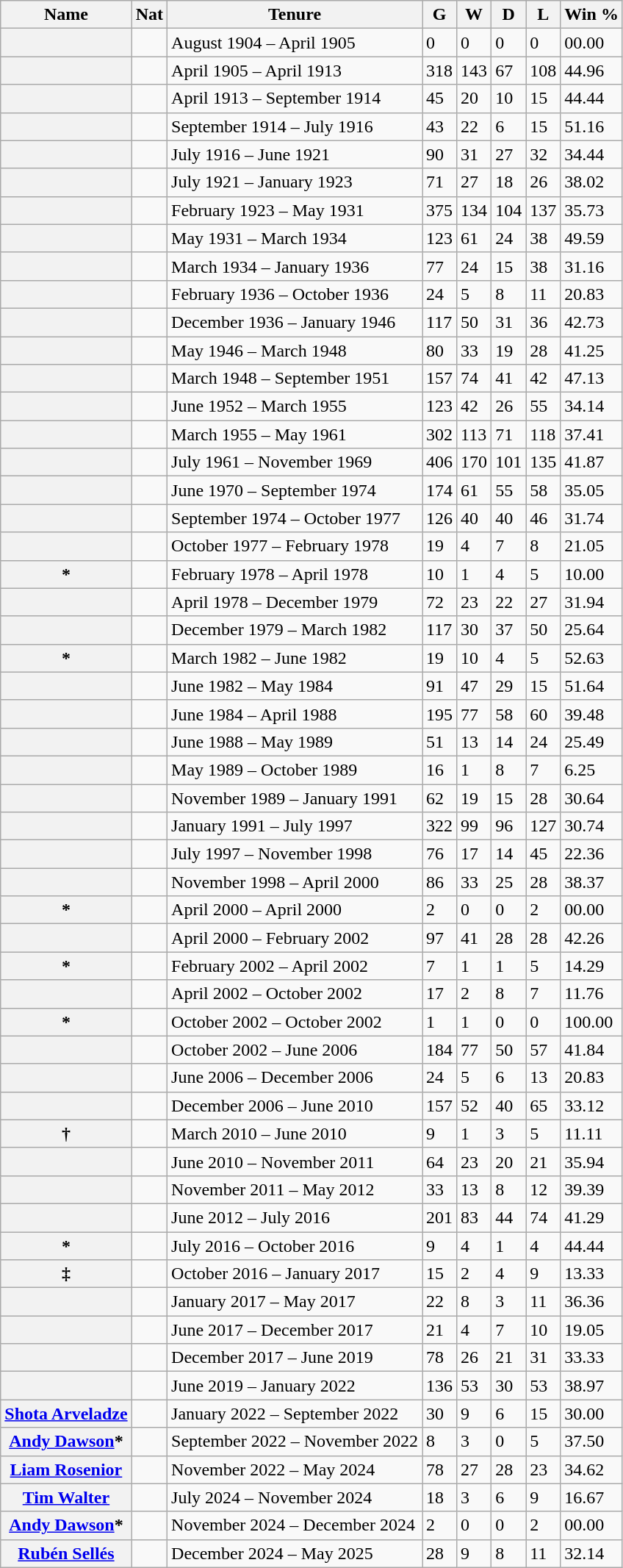<table class="wikitable sortable plainrowheaders">
<tr>
<th scope="col">Name</th>
<th scope="col">Nat</th>
<th scope="col">Tenure</th>
<th scope="col">G</th>
<th scope="col">W</th>
<th scope="col">D</th>
<th scope="col">L</th>
<th scope="col">Win %</th>
</tr>
<tr>
<th scope="row"></th>
<td></td>
<td>August 1904 – April 1905</td>
<td>0</td>
<td>0</td>
<td>0</td>
<td>0</td>
<td>00.00</td>
</tr>
<tr>
<th scope="row"></th>
<td></td>
<td>April 1905 – April 1913</td>
<td>318</td>
<td>143</td>
<td>67</td>
<td>108</td>
<td>44.96</td>
</tr>
<tr>
<th scope="row"></th>
<td></td>
<td>April 1913 – September 1914</td>
<td>45</td>
<td>20</td>
<td>10</td>
<td>15</td>
<td>44.44</td>
</tr>
<tr>
<th scope="row"></th>
<td></td>
<td>September 1914 – July 1916</td>
<td>43</td>
<td>22</td>
<td>6</td>
<td>15</td>
<td>51.16</td>
</tr>
<tr>
<th scope="row"></th>
<td></td>
<td>July 1916 – June 1921</td>
<td>90</td>
<td>31</td>
<td>27</td>
<td>32</td>
<td>34.44</td>
</tr>
<tr>
<th scope="row"></th>
<td></td>
<td>July 1921 – January 1923</td>
<td>71</td>
<td>27</td>
<td>18</td>
<td>26</td>
<td>38.02</td>
</tr>
<tr>
<th scope="row"></th>
<td></td>
<td>February 1923 – May 1931</td>
<td>375</td>
<td>134</td>
<td>104</td>
<td>137</td>
<td>35.73</td>
</tr>
<tr>
<th scope="row"></th>
<td></td>
<td>May 1931 – March 1934</td>
<td>123</td>
<td>61</td>
<td>24</td>
<td>38</td>
<td>49.59</td>
</tr>
<tr>
<th scope="row"></th>
<td></td>
<td>March 1934 – January 1936</td>
<td>77</td>
<td>24</td>
<td>15</td>
<td>38</td>
<td>31.16</td>
</tr>
<tr>
<th scope="row"></th>
<td></td>
<td>February 1936 – October 1936</td>
<td>24</td>
<td>5</td>
<td>8</td>
<td>11</td>
<td>20.83</td>
</tr>
<tr>
<th scope="row"></th>
<td></td>
<td>December 1936 – January 1946</td>
<td>117</td>
<td>50</td>
<td>31</td>
<td>36</td>
<td>42.73</td>
</tr>
<tr>
<th scope="row"></th>
<td></td>
<td>May 1946 – March 1948</td>
<td>80</td>
<td>33</td>
<td>19</td>
<td>28</td>
<td>41.25</td>
</tr>
<tr>
<th scope="row"></th>
<td></td>
<td>March 1948 – September 1951</td>
<td>157</td>
<td>74</td>
<td>41</td>
<td>42</td>
<td>47.13</td>
</tr>
<tr>
<th scope="row"></th>
<td></td>
<td>June 1952 – March 1955</td>
<td>123</td>
<td>42</td>
<td>26</td>
<td>55</td>
<td>34.14</td>
</tr>
<tr>
<th scope="row"></th>
<td></td>
<td>March 1955 – May 1961</td>
<td>302</td>
<td>113</td>
<td>71</td>
<td>118</td>
<td>37.41</td>
</tr>
<tr>
<th scope="row"></th>
<td></td>
<td>July 1961 – November 1969</td>
<td>406</td>
<td>170</td>
<td>101</td>
<td>135</td>
<td>41.87</td>
</tr>
<tr>
<th scope="row"></th>
<td></td>
<td>June 1970 – September 1974</td>
<td>174</td>
<td>61</td>
<td>55</td>
<td>58</td>
<td>35.05</td>
</tr>
<tr>
<th scope="row"></th>
<td></td>
<td>September 1974 – October 1977</td>
<td>126</td>
<td>40</td>
<td>40</td>
<td>46</td>
<td>31.74</td>
</tr>
<tr>
<th scope="row"></th>
<td></td>
<td>October 1977 – February 1978</td>
<td>19</td>
<td>4</td>
<td>7</td>
<td>8</td>
<td>21.05</td>
</tr>
<tr>
<th scope="row"><strong>*</strong></th>
<td></td>
<td>February 1978 – April 1978</td>
<td>10</td>
<td>1</td>
<td>4</td>
<td>5</td>
<td>10.00</td>
</tr>
<tr>
<th scope="row"></th>
<td></td>
<td>April 1978 – December 1979</td>
<td>72</td>
<td>23</td>
<td>22</td>
<td>27</td>
<td>31.94</td>
</tr>
<tr>
<th scope="row"></th>
<td></td>
<td>December 1979 – March 1982</td>
<td>117</td>
<td>30</td>
<td>37</td>
<td>50</td>
<td>25.64</td>
</tr>
<tr>
<th scope="row"><strong>*</strong></th>
<td></td>
<td>March 1982 – June 1982</td>
<td>19</td>
<td>10</td>
<td>4</td>
<td>5</td>
<td>52.63</td>
</tr>
<tr>
<th scope="row"></th>
<td></td>
<td>June 1982 – May 1984</td>
<td>91</td>
<td>47</td>
<td>29</td>
<td>15</td>
<td>51.64</td>
</tr>
<tr>
<th scope="row"></th>
<td></td>
<td>June 1984 – April 1988</td>
<td>195</td>
<td>77</td>
<td>58</td>
<td>60</td>
<td>39.48</td>
</tr>
<tr>
<th scope="row"></th>
<td></td>
<td>June 1988 – May 1989</td>
<td>51</td>
<td>13</td>
<td>14</td>
<td>24</td>
<td>25.49</td>
</tr>
<tr>
<th scope="row"></th>
<td></td>
<td>May 1989 – October 1989</td>
<td>16</td>
<td>1</td>
<td>8</td>
<td>7</td>
<td>6.25</td>
</tr>
<tr>
<th scope="row"></th>
<td></td>
<td>November 1989 – January 1991</td>
<td>62</td>
<td>19</td>
<td>15</td>
<td>28</td>
<td>30.64</td>
</tr>
<tr>
<th scope="row"></th>
<td></td>
<td>January 1991 – July 1997</td>
<td>322</td>
<td>99</td>
<td>96</td>
<td>127</td>
<td>30.74</td>
</tr>
<tr>
<th scope="row"></th>
<td></td>
<td>July 1997 – November 1998</td>
<td>76</td>
<td>17</td>
<td>14</td>
<td>45</td>
<td>22.36</td>
</tr>
<tr>
<th scope="row"></th>
<td></td>
<td>November 1998 – April 2000</td>
<td>86</td>
<td>33</td>
<td>25</td>
<td>28</td>
<td>38.37</td>
</tr>
<tr>
<th scope="row"><strong>*</strong></th>
<td></td>
<td>April 2000 – April 2000</td>
<td>2</td>
<td>0</td>
<td>0</td>
<td>2</td>
<td>00.00</td>
</tr>
<tr>
<th scope="row"></th>
<td></td>
<td>April 2000 – February 2002</td>
<td>97</td>
<td>41</td>
<td>28</td>
<td>28</td>
<td>42.26</td>
</tr>
<tr>
<th scope="row"><strong>*</strong></th>
<td></td>
<td>February 2002 – April 2002</td>
<td>7</td>
<td>1</td>
<td>1</td>
<td>5</td>
<td>14.29</td>
</tr>
<tr>
<th scope="row"></th>
<td></td>
<td>April 2002 – October 2002</td>
<td>17</td>
<td>2</td>
<td>8</td>
<td>7</td>
<td>11.76</td>
</tr>
<tr>
<th scope="row"><strong>*</strong></th>
<td></td>
<td>October 2002 – October 2002</td>
<td>1</td>
<td>1</td>
<td>0</td>
<td>0</td>
<td>100.00</td>
</tr>
<tr>
<th scope="row"></th>
<td></td>
<td>October 2002 – June 2006</td>
<td>184</td>
<td>77</td>
<td>50</td>
<td>57</td>
<td>41.84</td>
</tr>
<tr>
<th scope="row"></th>
<td></td>
<td>June 2006 – December 2006</td>
<td>24</td>
<td>5</td>
<td>6</td>
<td>13</td>
<td>20.83</td>
</tr>
<tr>
<th scope="row"></th>
<td></td>
<td>December 2006 – June 2010</td>
<td>157</td>
<td>52</td>
<td>40</td>
<td>65</td>
<td>33.12</td>
</tr>
<tr>
<th scope="row">†</th>
<td></td>
<td>March 2010 – June 2010</td>
<td>9</td>
<td>1</td>
<td>3</td>
<td>5</td>
<td>11.11</td>
</tr>
<tr>
<th scope="row"></th>
<td></td>
<td>June 2010 – November 2011</td>
<td>64</td>
<td>23</td>
<td>20</td>
<td>21</td>
<td>35.94</td>
</tr>
<tr>
<th scope="row"></th>
<td></td>
<td>November 2011 – May 2012</td>
<td>33</td>
<td>13</td>
<td>8</td>
<td>12</td>
<td>39.39</td>
</tr>
<tr>
<th scope="row"></th>
<td></td>
<td>June 2012 – July 2016</td>
<td>201</td>
<td>83</td>
<td>44</td>
<td>74</td>
<td>41.29</td>
</tr>
<tr>
<th scope="row"><strong>*</strong></th>
<td></td>
<td>July 2016 – October 2016</td>
<td>9</td>
<td>4</td>
<td>1</td>
<td>4</td>
<td>44.44</td>
</tr>
<tr>
<th scope="row">‡</th>
<td></td>
<td>October 2016 – January 2017</td>
<td>15</td>
<td>2</td>
<td>4</td>
<td>9</td>
<td>13.33</td>
</tr>
<tr>
<th scope="row"></th>
<td></td>
<td>January 2017 – May 2017</td>
<td>22</td>
<td>8</td>
<td>3</td>
<td>11</td>
<td>36.36</td>
</tr>
<tr>
<th scope="row"></th>
<td></td>
<td>June 2017 – December 2017</td>
<td>21</td>
<td>4</td>
<td>7</td>
<td>10</td>
<td>19.05</td>
</tr>
<tr>
<th scope="row"></th>
<td></td>
<td>December 2017 – June 2019</td>
<td>78</td>
<td>26</td>
<td>21</td>
<td>31</td>
<td>33.33</td>
</tr>
<tr>
<th scope="row"></th>
<td></td>
<td>June 2019 – January 2022</td>
<td>136</td>
<td>53</td>
<td>30</td>
<td>53</td>
<td>38.97</td>
</tr>
<tr>
<th scope="row"><a href='#'>Shota Arveladze</a></th>
<td></td>
<td>January 2022 – September 2022</td>
<td>30</td>
<td>9</td>
<td>6</td>
<td>15</td>
<td>30.00</td>
</tr>
<tr>
<th scope="row"><a href='#'>Andy Dawson</a>*</th>
<td></td>
<td>September 2022 – November 2022</td>
<td>8</td>
<td>3</td>
<td>0</td>
<td>5</td>
<td>37.50</td>
</tr>
<tr>
<th scope="row"><a href='#'>Liam Rosenior</a></th>
<td></td>
<td>November 2022 – May 2024</td>
<td>78</td>
<td>27</td>
<td>28</td>
<td>23</td>
<td>34.62</td>
</tr>
<tr>
<th scope="row"><a href='#'>Tim Walter</a></th>
<td></td>
<td>July 2024 – November 2024</td>
<td>18</td>
<td>3</td>
<td>6</td>
<td>9</td>
<td>16.67</td>
</tr>
<tr>
<th scope="row"><a href='#'>Andy Dawson</a>*</th>
<td></td>
<td>November 2024 – December 2024</td>
<td>2</td>
<td>0</td>
<td>0</td>
<td>2</td>
<td>00.00</td>
</tr>
<tr>
<th scope="row"><a href='#'>Rubén Sellés</a></th>
<td></td>
<td>December 2024 – May 2025</td>
<td>28</td>
<td>9</td>
<td>8</td>
<td>11</td>
<td>32.14</td>
</tr>
</table>
